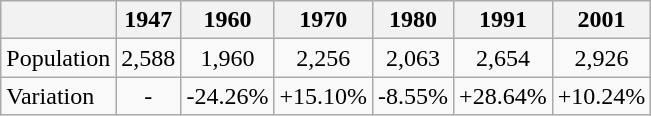<table class="wikitable" border="1">
<tr>
<th></th>
<th>1947</th>
<th>1960</th>
<th>1970</th>
<th>1980</th>
<th>1991</th>
<th>2001</th>
</tr>
<tr>
<td>Population</td>
<td align=center>2,588</td>
<td align=center>1,960</td>
<td align=center>2,256</td>
<td align=center>2,063</td>
<td align=center>2,654</td>
<td align=center>2,926</td>
</tr>
<tr>
<td>Variation</td>
<td align=center>-</td>
<td align=center>-24.26%</td>
<td align=center>+15.10%</td>
<td align=center>-8.55%</td>
<td align=center>+28.64%</td>
<td align=center>+10.24%</td>
</tr>
</table>
